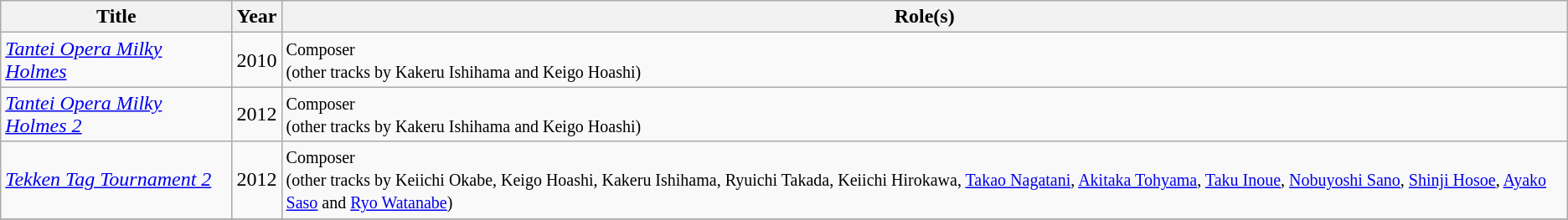<table class="wikitable">
<tr>
<th>Title</th>
<th>Year</th>
<th>Role(s)</th>
</tr>
<tr>
<td><em><a href='#'>Tantei Opera Milky Holmes</a></em></td>
<td>2010</td>
<td><small>Composer<br>(other tracks by Kakeru Ishihama and Keigo Hoashi)</small></td>
</tr>
<tr>
<td><em><a href='#'>Tantei Opera Milky Holmes 2</a></em></td>
<td>2012</td>
<td><small>Composer<br>(other tracks by Kakeru Ishihama and Keigo Hoashi)</small></td>
</tr>
<tr>
<td><em><a href='#'>Tekken Tag Tournament 2</a></em></td>
<td>2012</td>
<td><small>Composer<br>(other tracks by Keiichi Okabe, Keigo Hoashi, Kakeru Ishihama, Ryuichi Takada, Keiichi Hirokawa, <a href='#'>Takao Nagatani</a>, <a href='#'>Akitaka Tohyama</a>, <a href='#'>Taku Inoue</a>, <a href='#'>Nobuyoshi Sano</a>, <a href='#'>Shinji Hosoe</a>, <a href='#'>Ayako Saso</a> and <a href='#'>Ryo Watanabe</a>)</small></td>
</tr>
<tr>
</tr>
</table>
